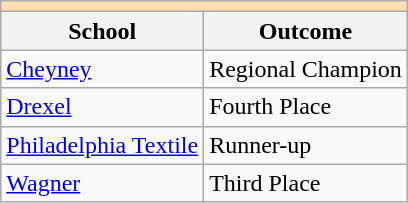<table class="wikitable">
<tr>
<th colspan="3" style="background:#ffdead;"></th>
</tr>
<tr>
<th>School</th>
<th>Outcome</th>
</tr>
<tr>
<td><a href='#'>Cheyney</a></td>
<td>Regional Champion</td>
</tr>
<tr>
<td><a href='#'>Drexel</a></td>
<td>Fourth Place</td>
</tr>
<tr>
<td><a href='#'>Philadelphia Textile</a></td>
<td>Runner-up</td>
</tr>
<tr>
<td><a href='#'>Wagner</a></td>
<td>Third Place</td>
</tr>
</table>
